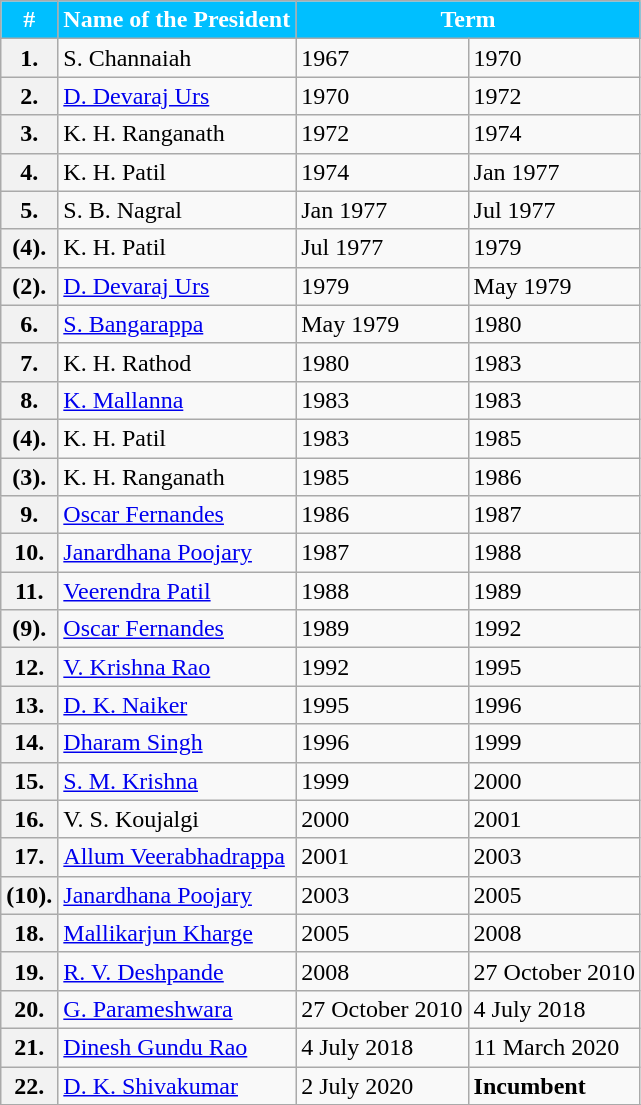<table class="wikitable sortable">
<tr>
<th style="background-color:#00BFFF; color:white">#</th>
<th style="background-color:#00BFFF; color:white">Name of the President</th>
<th colspan="2" style="background-color:#00BFFF; color:white">Term</th>
</tr>
<tr>
<th>1.</th>
<td>S. Channaiah</td>
<td>1967</td>
<td>1970</td>
</tr>
<tr>
<th>2.</th>
<td><a href='#'>D. Devaraj Urs</a></td>
<td>1970</td>
<td>1972</td>
</tr>
<tr>
<th>3.</th>
<td>K. H. Ranganath</td>
<td>1972</td>
<td>1974</td>
</tr>
<tr>
<th>4.</th>
<td>K. H. Patil</td>
<td>1974</td>
<td>Jan 1977</td>
</tr>
<tr>
<th>5.</th>
<td>S. B. Nagral</td>
<td>Jan 1977</td>
<td>Jul 1977</td>
</tr>
<tr>
<th>(4).</th>
<td>K. H. Patil</td>
<td>Jul 1977</td>
<td>1979</td>
</tr>
<tr>
<th>(2).</th>
<td><a href='#'>D. Devaraj Urs</a></td>
<td>1979</td>
<td>May 1979</td>
</tr>
<tr>
<th>6.</th>
<td><a href='#'>S. Bangarappa</a></td>
<td>May 1979</td>
<td>1980</td>
</tr>
<tr>
<th>7.</th>
<td>K. H. Rathod</td>
<td>1980</td>
<td>1983</td>
</tr>
<tr>
<th>8.</th>
<td><a href='#'>K. Mallanna</a></td>
<td>1983</td>
<td>1983</td>
</tr>
<tr>
<th>(4).</th>
<td>K. H. Patil</td>
<td>1983</td>
<td>1985</td>
</tr>
<tr>
<th>(3).</th>
<td>K. H. Ranganath</td>
<td>1985</td>
<td>1986</td>
</tr>
<tr>
<th>9.</th>
<td><a href='#'>Oscar Fernandes</a></td>
<td>1986</td>
<td>1987</td>
</tr>
<tr>
<th>10.</th>
<td><a href='#'>Janardhana Poojary</a></td>
<td>1987</td>
<td>1988</td>
</tr>
<tr>
<th>11.</th>
<td><a href='#'>Veerendra Patil</a></td>
<td>1988</td>
<td>1989</td>
</tr>
<tr>
<th>(9).</th>
<td><a href='#'>Oscar Fernandes</a></td>
<td>1989</td>
<td>1992</td>
</tr>
<tr>
<th>12.</th>
<td><a href='#'>V. Krishna Rao</a></td>
<td>1992</td>
<td>1995</td>
</tr>
<tr>
<th>13.</th>
<td><a href='#'>D. K. Naiker</a></td>
<td>1995</td>
<td>1996</td>
</tr>
<tr>
<th>14.</th>
<td><a href='#'>Dharam Singh</a></td>
<td>1996</td>
<td>1999</td>
</tr>
<tr>
<th>15.</th>
<td><a href='#'>S. M. Krishna</a></td>
<td>1999</td>
<td>2000</td>
</tr>
<tr>
<th>16.</th>
<td>V. S. Koujalgi</td>
<td>2000</td>
<td>2001</td>
</tr>
<tr>
<th>17.</th>
<td><a href='#'>Allum Veerabhadrappa</a></td>
<td>2001</td>
<td>2003</td>
</tr>
<tr>
<th>(10).</th>
<td><a href='#'>Janardhana Poojary</a></td>
<td>2003</td>
<td>2005</td>
</tr>
<tr>
<th>18.</th>
<td><a href='#'>Mallikarjun Kharge</a></td>
<td>2005</td>
<td>2008</td>
</tr>
<tr>
<th>19.</th>
<td><a href='#'>R. V. Deshpande</a></td>
<td>2008</td>
<td>27 October 2010</td>
</tr>
<tr>
<th>20.</th>
<td><a href='#'>G. Parameshwara</a></td>
<td>27 October 2010</td>
<td>4 July 2018</td>
</tr>
<tr>
<th>21.</th>
<td><a href='#'>Dinesh Gundu Rao</a></td>
<td>4 July 2018</td>
<td>11 March 2020</td>
</tr>
<tr>
<th>22.</th>
<td><a href='#'>D. K. Shivakumar</a></td>
<td>2 July 2020</td>
<td><strong>Incumbent</strong></td>
</tr>
<tr>
</tr>
</table>
